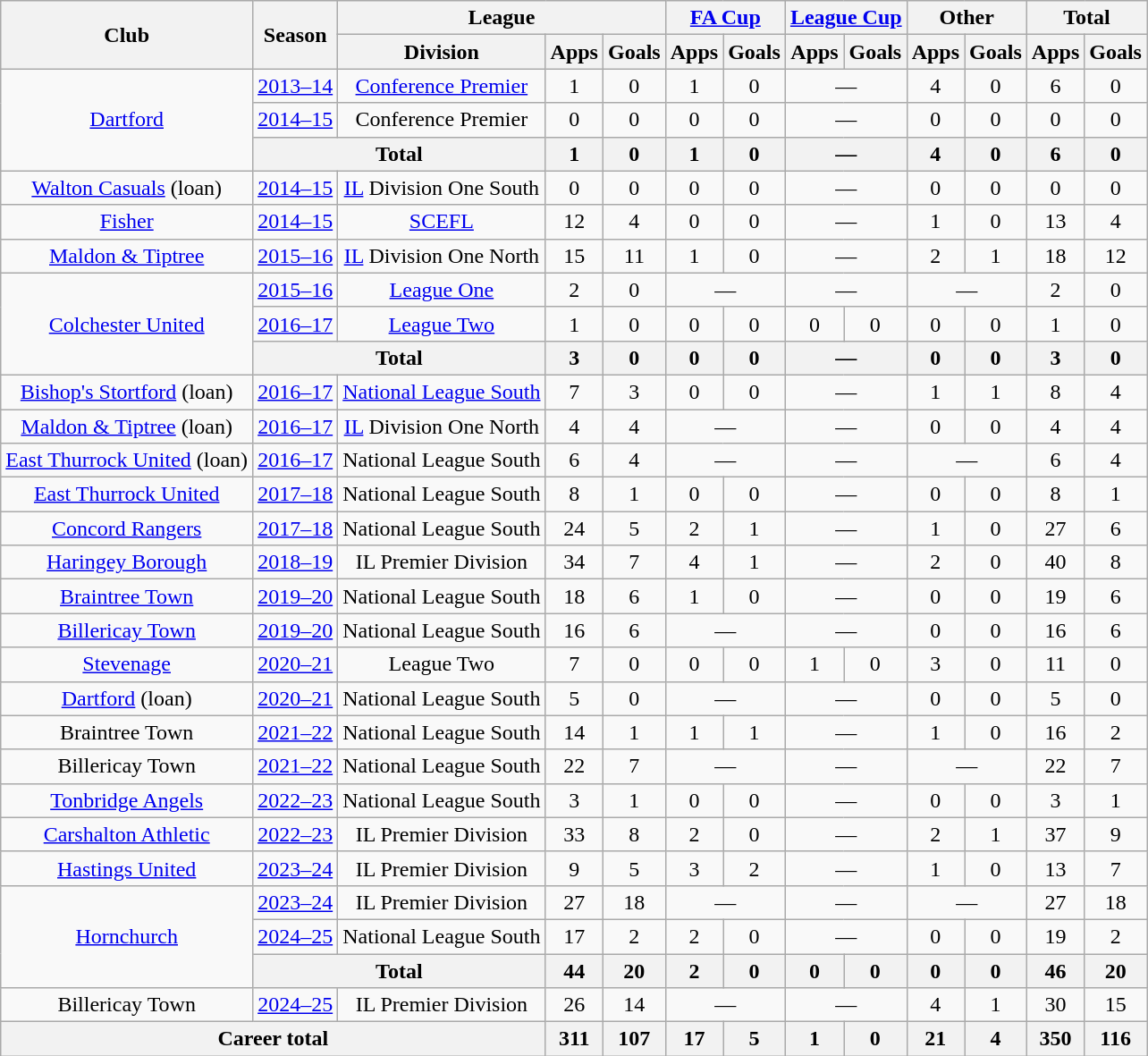<table class="wikitable" style="text-align: center;">
<tr>
<th rowspan="2">Club</th>
<th rowspan="2">Season</th>
<th colspan="3">League</th>
<th colspan="2"><a href='#'>FA Cup</a></th>
<th colspan="2"><a href='#'>League Cup</a></th>
<th colspan="2">Other</th>
<th colspan="2">Total</th>
</tr>
<tr>
<th>Division</th>
<th>Apps</th>
<th>Goals</th>
<th>Apps</th>
<th>Goals</th>
<th>Apps</th>
<th>Goals</th>
<th>Apps</th>
<th>Goals</th>
<th>Apps</th>
<th>Goals</th>
</tr>
<tr>
<td rowspan="3" valign="center"><a href='#'>Dartford</a></td>
<td><a href='#'>2013–14</a></td>
<td><a href='#'>Conference Premier</a></td>
<td>1</td>
<td>0</td>
<td>1</td>
<td>0</td>
<td colspan="2">—</td>
<td>4</td>
<td>0</td>
<td>6</td>
<td>0</td>
</tr>
<tr>
<td><a href='#'>2014–15</a></td>
<td>Conference Premier</td>
<td>0</td>
<td>0</td>
<td>0</td>
<td>0</td>
<td colspan="2">—</td>
<td>0</td>
<td>0</td>
<td>0</td>
<td>0</td>
</tr>
<tr>
<th colspan="2">Total</th>
<th>1</th>
<th>0</th>
<th>1</th>
<th>0</th>
<th colspan="2">—</th>
<th>4</th>
<th>0</th>
<th>6</th>
<th>0</th>
</tr>
<tr>
<td rowspan="1" valign="center"><a href='#'>Walton Casuals</a> (loan)</td>
<td><a href='#'>2014–15</a></td>
<td><a href='#'>IL</a> Division One South</td>
<td>0</td>
<td>0</td>
<td>0</td>
<td>0</td>
<td colspan="2">—</td>
<td>0</td>
<td>0</td>
<td>0</td>
<td>0</td>
</tr>
<tr>
<td rowspan="1" valign="center"><a href='#'>Fisher</a></td>
<td><a href='#'>2014–15</a></td>
<td><a href='#'>SCEFL</a></td>
<td>12</td>
<td>4</td>
<td>0</td>
<td>0</td>
<td colspan="2">—</td>
<td>1</td>
<td>0</td>
<td>13</td>
<td>4</td>
</tr>
<tr>
<td rowspan="1" valign="center"><a href='#'>Maldon & Tiptree</a></td>
<td><a href='#'>2015–16</a></td>
<td><a href='#'>IL</a> Division One North</td>
<td>15</td>
<td>11</td>
<td>1</td>
<td>0</td>
<td colspan="2">—</td>
<td>2</td>
<td>1</td>
<td>18</td>
<td>12</td>
</tr>
<tr>
<td rowspan="3" valign="center"><a href='#'>Colchester United</a></td>
<td><a href='#'>2015–16</a></td>
<td><a href='#'>League One</a></td>
<td>2</td>
<td>0</td>
<td colspan="2">—</td>
<td colspan="2">—</td>
<td colspan="2">—</td>
<td>2</td>
<td>0</td>
</tr>
<tr>
<td><a href='#'>2016–17</a></td>
<td><a href='#'>League Two</a></td>
<td>1</td>
<td>0</td>
<td>0</td>
<td>0</td>
<td>0</td>
<td>0</td>
<td>0</td>
<td>0</td>
<td>1</td>
<td>0</td>
</tr>
<tr>
<th colspan="2">Total</th>
<th>3</th>
<th>0</th>
<th>0</th>
<th>0</th>
<th colspan="2">—</th>
<th>0</th>
<th>0</th>
<th>3</th>
<th>0</th>
</tr>
<tr>
<td rowspan="1" valign="center"><a href='#'>Bishop's Stortford</a> (loan)</td>
<td><a href='#'>2016–17</a></td>
<td><a href='#'>National League South</a></td>
<td>7</td>
<td>3</td>
<td>0</td>
<td>0</td>
<td colspan="2">—</td>
<td>1</td>
<td>1</td>
<td>8</td>
<td>4</td>
</tr>
<tr>
<td rowspan="1" valign="center"><a href='#'>Maldon & Tiptree</a> (loan)</td>
<td><a href='#'>2016–17</a></td>
<td><a href='#'>IL</a> Division One North</td>
<td>4</td>
<td>4</td>
<td colspan="2">—</td>
<td colspan="2">—</td>
<td>0</td>
<td>0</td>
<td>4</td>
<td>4</td>
</tr>
<tr>
<td rowspan="1" valign="center"><a href='#'>East Thurrock United</a> (loan)</td>
<td><a href='#'>2016–17</a></td>
<td>National League South</td>
<td>6</td>
<td>4</td>
<td colspan="2">—</td>
<td colspan="2">—</td>
<td colspan="2">—</td>
<td>6</td>
<td>4</td>
</tr>
<tr>
<td rowspan="1" valign="center"><a href='#'>East Thurrock United</a></td>
<td><a href='#'>2017–18</a></td>
<td>National League South</td>
<td>8</td>
<td>1</td>
<td>0</td>
<td>0</td>
<td colspan="2">—</td>
<td>0</td>
<td>0</td>
<td>8</td>
<td>1</td>
</tr>
<tr>
<td rowspan="1" valign="center"><a href='#'>Concord Rangers</a></td>
<td><a href='#'>2017–18</a></td>
<td>National League South</td>
<td>24</td>
<td>5</td>
<td>2</td>
<td>1</td>
<td colspan="2">—</td>
<td>1</td>
<td>0</td>
<td>27</td>
<td>6</td>
</tr>
<tr>
<td rowspan="1" valign="center"><a href='#'>Haringey Borough</a></td>
<td><a href='#'>2018–19</a></td>
<td>IL Premier Division</td>
<td>34</td>
<td>7</td>
<td>4</td>
<td>1</td>
<td colspan="2">—</td>
<td>2</td>
<td>0</td>
<td>40</td>
<td>8</td>
</tr>
<tr>
<td rowspan="1" valign="center"><a href='#'>Braintree Town</a></td>
<td><a href='#'>2019–20</a></td>
<td>National League South</td>
<td>18</td>
<td>6</td>
<td>1</td>
<td>0</td>
<td colspan="2">—</td>
<td>0</td>
<td>0</td>
<td>19</td>
<td>6</td>
</tr>
<tr>
<td rowspan="1" valign="center"><a href='#'>Billericay Town</a></td>
<td><a href='#'>2019–20</a></td>
<td>National League South</td>
<td>16</td>
<td>6</td>
<td colspan="2">—</td>
<td colspan="2">—</td>
<td>0</td>
<td>0</td>
<td>16</td>
<td>6</td>
</tr>
<tr>
<td rowspan="1" valign="center"><a href='#'>Stevenage</a></td>
<td><a href='#'>2020–21</a></td>
<td>League Two</td>
<td>7</td>
<td>0</td>
<td>0</td>
<td>0</td>
<td>1</td>
<td>0</td>
<td>3</td>
<td>0</td>
<td>11</td>
<td>0</td>
</tr>
<tr>
<td rowspan="1" valign="center"><a href='#'>Dartford</a> (loan)</td>
<td><a href='#'>2020–21</a></td>
<td>National League South</td>
<td>5</td>
<td>0</td>
<td colspan="2">—</td>
<td colspan="2">—</td>
<td>0</td>
<td>0</td>
<td>5</td>
<td>0</td>
</tr>
<tr>
<td rowspan="1" valign="center">Braintree Town</td>
<td><a href='#'>2021–22</a></td>
<td>National League South</td>
<td>14</td>
<td>1</td>
<td>1</td>
<td>1</td>
<td colspan="2">—</td>
<td>1</td>
<td>0</td>
<td>16</td>
<td>2</td>
</tr>
<tr>
<td rowspan="1" valign="center">Billericay Town</td>
<td><a href='#'>2021–22</a></td>
<td>National League South</td>
<td>22</td>
<td>7</td>
<td colspan="2">—</td>
<td colspan="2">—</td>
<td colspan="2">—</td>
<td>22</td>
<td>7</td>
</tr>
<tr>
<td rowspan="1" valign="center"><a href='#'>Tonbridge Angels</a></td>
<td><a href='#'>2022–23</a></td>
<td>National League South</td>
<td>3</td>
<td>1</td>
<td>0</td>
<td>0</td>
<td colspan="2">—</td>
<td>0</td>
<td>0</td>
<td>3</td>
<td>1</td>
</tr>
<tr>
<td rowspan="1" valign="center"><a href='#'>Carshalton Athletic</a></td>
<td><a href='#'>2022–23</a></td>
<td>IL Premier Division</td>
<td>33</td>
<td>8</td>
<td>2</td>
<td>0</td>
<td colspan="2">—</td>
<td>2</td>
<td>1</td>
<td>37</td>
<td>9</td>
</tr>
<tr>
<td><a href='#'>Hastings United</a></td>
<td><a href='#'>2023–24</a></td>
<td>IL Premier Division</td>
<td>9</td>
<td>5</td>
<td>3</td>
<td>2</td>
<td colspan="2">—</td>
<td>1</td>
<td>0</td>
<td>13</td>
<td>7</td>
</tr>
<tr>
<td rowspan="3"><a href='#'>Hornchurch</a></td>
<td><a href='#'>2023–24</a></td>
<td>IL Premier Division</td>
<td>27</td>
<td>18</td>
<td colspan="2">—</td>
<td colspan="2">—</td>
<td colspan="2">—</td>
<td>27</td>
<td>18</td>
</tr>
<tr>
<td><a href='#'>2024–25</a></td>
<td>National League South</td>
<td>17</td>
<td>2</td>
<td>2</td>
<td>0</td>
<td colspan="2">—</td>
<td>0</td>
<td>0</td>
<td>19</td>
<td>2</td>
</tr>
<tr>
<th colspan="2">Total</th>
<th>44</th>
<th>20</th>
<th>2</th>
<th>0</th>
<th>0</th>
<th>0</th>
<th>0</th>
<th>0</th>
<th>46</th>
<th>20</th>
</tr>
<tr>
<td>Billericay Town</td>
<td><a href='#'>2024–25</a></td>
<td>IL Premier Division</td>
<td>26</td>
<td>14</td>
<td colspan="2">—</td>
<td colspan="2">—</td>
<td>4</td>
<td>1</td>
<td>30</td>
<td>15</td>
</tr>
<tr>
<th colspan="3">Career total</th>
<th>311</th>
<th>107</th>
<th>17</th>
<th>5</th>
<th>1</th>
<th>0</th>
<th>21</th>
<th>4</th>
<th>350</th>
<th>116</th>
</tr>
</table>
